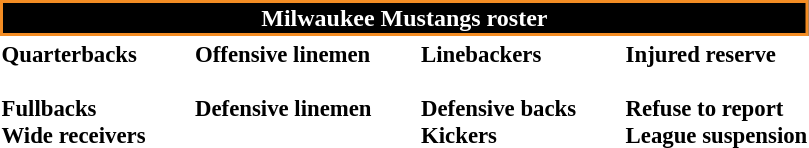<table class="toccolours" style="text-align: left;">
<tr>
<th colspan="8" style="text-align:center; color:white; background-color:black; border: 2px solid #F38C23;">Milwaukee Mustangs roster</th>
</tr>
<tr>
<td style="font-size: 95%;vertical-align:top;"><strong>Quarterbacks</strong><br>
<br><strong>Fullbacks</strong>
<br><strong>Wide receivers</strong>




</td>
<td style="width: 25px;"></td>
<td style="font-size: 95%;vertical-align:top;"><strong>Offensive linemen</strong><br>


<br><strong>Defensive linemen</strong>




</td>
<td style="width: 25px;"></td>
<td style="font-size: 95%;vertical-align:top;"><strong>Linebackers</strong><br>
<br><strong>Defensive backs</strong>



<br><strong>Kickers</strong>
</td>
<td style="width: 25px;"></td>
<td style="font-size: 95%;vertical-align:top;"><strong>Injured reserve</strong><br>






<br><strong>Refuse to report</strong>
<br><strong>League suspension</strong>






</td>
</tr>
<tr>
</tr>
</table>
